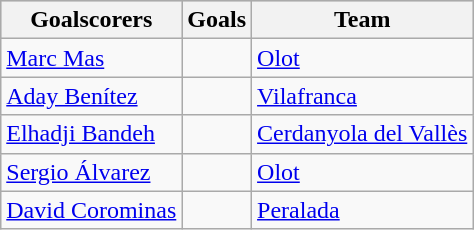<table class="wikitable sortable" class="wikitable">
<tr style="background:#ccc; text-align:center;">
<th>Goalscorers</th>
<th>Goals</th>
<th>Team</th>
</tr>
<tr>
<td> <a href='#'>Marc Mas</a></td>
<td></td>
<td><a href='#'>Olot</a></td>
</tr>
<tr>
<td> <a href='#'>Aday Benítez</a></td>
<td></td>
<td><a href='#'>Vilafranca</a></td>
</tr>
<tr>
<td> <a href='#'>Elhadji Bandeh</a></td>
<td></td>
<td><a href='#'>Cerdanyola del Vallès</a></td>
</tr>
<tr>
<td> <a href='#'>Sergio Álvarez</a></td>
<td></td>
<td><a href='#'>Olot</a></td>
</tr>
<tr>
<td> <a href='#'>David Corominas</a></td>
<td></td>
<td><a href='#'>Peralada</a></td>
</tr>
</table>
